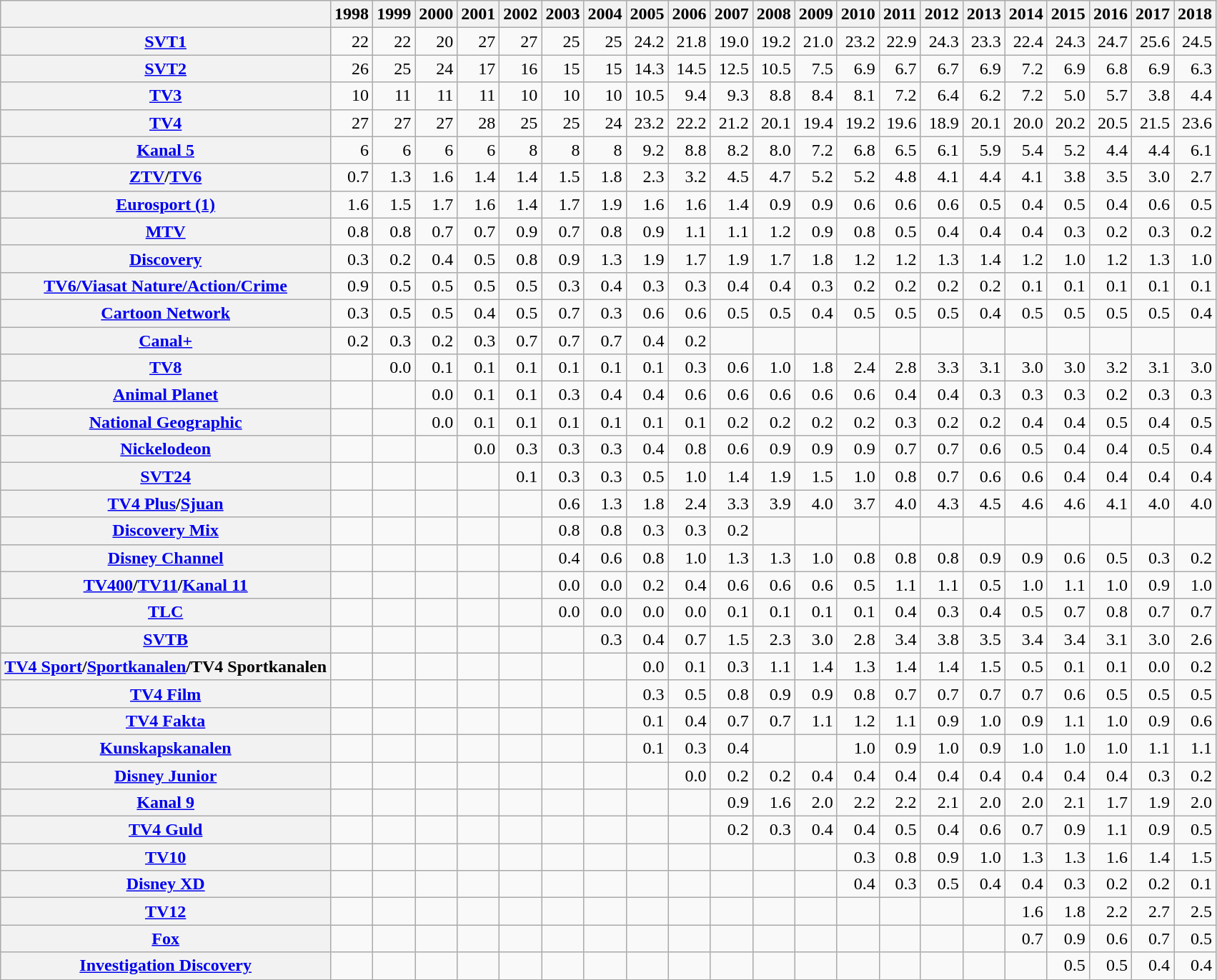<table class="sortable wikitable" style="text-align: right">
<tr>
<th></th>
<th>1998<br></th>
<th>1999<br></th>
<th>2000<br></th>
<th>2001<br></th>
<th>2002<br></th>
<th>2003<br></th>
<th>2004<br></th>
<th>2005<br></th>
<th>2006<br></th>
<th>2007<br></th>
<th>2008<br></th>
<th>2009<br></th>
<th>2010<br></th>
<th>2011<br></th>
<th>2012<br></th>
<th>2013<br></th>
<th>2014<br></th>
<th>2015<br></th>
<th>2016<br></th>
<th>2017<br></th>
<th>2018<br></th>
</tr>
<tr>
<th><a href='#'>SVT1</a></th>
<td>22</td>
<td>22</td>
<td>20</td>
<td>27</td>
<td>27</td>
<td>25</td>
<td>25</td>
<td>24.2</td>
<td>21.8</td>
<td>19.0</td>
<td>19.2</td>
<td>21.0</td>
<td>23.2</td>
<td>22.9</td>
<td>24.3</td>
<td>23.3</td>
<td>22.4</td>
<td>24.3</td>
<td>24.7</td>
<td>25.6</td>
<td>24.5</td>
</tr>
<tr>
<th><a href='#'>SVT2</a></th>
<td>26</td>
<td>25</td>
<td>24</td>
<td>17</td>
<td>16</td>
<td>15</td>
<td>15</td>
<td>14.3</td>
<td>14.5</td>
<td>12.5</td>
<td>10.5</td>
<td>7.5</td>
<td>6.9</td>
<td>6.7</td>
<td>6.7</td>
<td>6.9</td>
<td>7.2</td>
<td>6.9</td>
<td>6.8</td>
<td>6.9</td>
<td>6.3</td>
</tr>
<tr>
<th><a href='#'>TV3</a></th>
<td>10</td>
<td>11</td>
<td>11</td>
<td>11</td>
<td>10</td>
<td>10</td>
<td>10</td>
<td>10.5</td>
<td>9.4</td>
<td>9.3</td>
<td>8.8</td>
<td>8.4</td>
<td>8.1</td>
<td>7.2</td>
<td>6.4</td>
<td>6.2</td>
<td>7.2</td>
<td>5.0</td>
<td>5.7</td>
<td>3.8</td>
<td>4.4</td>
</tr>
<tr>
<th><a href='#'>TV4</a></th>
<td>27</td>
<td>27</td>
<td>27</td>
<td>28</td>
<td>25</td>
<td>25</td>
<td>24</td>
<td>23.2</td>
<td>22.2</td>
<td>21.2</td>
<td>20.1</td>
<td>19.4</td>
<td>19.2</td>
<td>19.6</td>
<td>18.9</td>
<td>20.1</td>
<td>20.0</td>
<td>20.2</td>
<td>20.5</td>
<td>21.5</td>
<td>23.6</td>
</tr>
<tr>
<th><a href='#'>Kanal 5</a></th>
<td>6</td>
<td>6</td>
<td>6</td>
<td>6</td>
<td>8</td>
<td>8</td>
<td>8</td>
<td>9.2</td>
<td>8.8</td>
<td>8.2</td>
<td>8.0</td>
<td>7.2</td>
<td>6.8</td>
<td>6.5</td>
<td>6.1</td>
<td>5.9</td>
<td>5.4</td>
<td>5.2</td>
<td>4.4</td>
<td>4.4</td>
<td>6.1</td>
</tr>
<tr>
<th><a href='#'>ZTV</a>/<a href='#'>TV6</a></th>
<td>0.7</td>
<td>1.3</td>
<td>1.6</td>
<td>1.4</td>
<td>1.4</td>
<td>1.5</td>
<td>1.8</td>
<td>2.3</td>
<td>3.2</td>
<td>4.5</td>
<td>4.7</td>
<td>5.2</td>
<td>5.2</td>
<td>4.8</td>
<td>4.1</td>
<td>4.4</td>
<td>4.1</td>
<td>3.8</td>
<td>3.5</td>
<td>3.0</td>
<td>2.7</td>
</tr>
<tr>
<th><a href='#'>Eurosport (1)</a></th>
<td>1.6</td>
<td>1.5</td>
<td>1.7</td>
<td>1.6</td>
<td>1.4</td>
<td>1.7</td>
<td>1.9</td>
<td>1.6</td>
<td>1.6</td>
<td>1.4</td>
<td>0.9</td>
<td>0.9</td>
<td>0.6</td>
<td>0.6</td>
<td>0.6</td>
<td>0.5</td>
<td>0.4</td>
<td>0.5</td>
<td>0.4</td>
<td>0.6</td>
<td>0.5</td>
</tr>
<tr>
<th><a href='#'>MTV</a></th>
<td>0.8</td>
<td>0.8</td>
<td>0.7</td>
<td>0.7</td>
<td>0.9</td>
<td>0.7</td>
<td>0.8</td>
<td>0.9</td>
<td>1.1</td>
<td>1.1</td>
<td>1.2</td>
<td>0.9</td>
<td>0.8</td>
<td>0.5</td>
<td>0.4</td>
<td>0.4</td>
<td>0.4</td>
<td>0.3</td>
<td>0.2</td>
<td>0.3</td>
<td>0.2</td>
</tr>
<tr>
<th><a href='#'>Discovery</a></th>
<td>0.3</td>
<td>0.2</td>
<td>0.4</td>
<td>0.5</td>
<td>0.8</td>
<td>0.9</td>
<td>1.3</td>
<td>1.9</td>
<td>1.7</td>
<td>1.9</td>
<td>1.7</td>
<td>1.8</td>
<td>1.2</td>
<td>1.2</td>
<td>1.3</td>
<td>1.4</td>
<td>1.2</td>
<td>1.0</td>
<td>1.2</td>
<td>1.3</td>
<td>1.0</td>
</tr>
<tr>
<th><a href='#'>TV6/Viasat Nature/Action/Crime</a></th>
<td>0.9</td>
<td>0.5</td>
<td>0.5</td>
<td>0.5</td>
<td>0.5</td>
<td>0.3</td>
<td>0.4</td>
<td>0.3</td>
<td>0.3</td>
<td>0.4</td>
<td>0.4</td>
<td>0.3</td>
<td>0.2</td>
<td>0.2</td>
<td>0.2</td>
<td>0.2</td>
<td>0.1</td>
<td>0.1</td>
<td>0.1</td>
<td>0.1</td>
<td>0.1</td>
</tr>
<tr>
<th><a href='#'>Cartoon Network</a></th>
<td>0.3</td>
<td>0.5</td>
<td>0.5</td>
<td>0.4</td>
<td>0.5</td>
<td>0.7</td>
<td>0.3</td>
<td>0.6</td>
<td>0.6</td>
<td>0.5</td>
<td>0.5</td>
<td>0.4</td>
<td>0.5</td>
<td>0.5</td>
<td>0.5</td>
<td>0.4</td>
<td>0.5</td>
<td>0.5</td>
<td>0.5</td>
<td>0.5</td>
<td>0.4</td>
</tr>
<tr>
<th><a href='#'>Canal+</a></th>
<td>0.2</td>
<td>0.3</td>
<td>0.2</td>
<td>0.3</td>
<td>0.7</td>
<td>0.7</td>
<td>0.7</td>
<td>0.4</td>
<td>0.2</td>
<td></td>
<td></td>
<td></td>
<td></td>
<td></td>
<td></td>
<td></td>
<td></td>
<td></td>
<td></td>
<td></td>
<td></td>
</tr>
<tr>
<th><a href='#'>TV8</a></th>
<td></td>
<td>0.0</td>
<td>0.1</td>
<td>0.1</td>
<td>0.1</td>
<td>0.1</td>
<td>0.1</td>
<td>0.1</td>
<td>0.3</td>
<td>0.6</td>
<td>1.0</td>
<td>1.8</td>
<td>2.4</td>
<td>2.8</td>
<td>3.3</td>
<td>3.1</td>
<td>3.0</td>
<td>3.0</td>
<td>3.2</td>
<td>3.1</td>
<td>3.0</td>
</tr>
<tr>
<th><a href='#'>Animal Planet</a></th>
<td></td>
<td></td>
<td>0.0</td>
<td>0.1</td>
<td>0.1</td>
<td>0.3</td>
<td>0.4</td>
<td>0.4</td>
<td>0.6</td>
<td>0.6</td>
<td>0.6</td>
<td>0.6</td>
<td>0.6</td>
<td>0.4</td>
<td>0.4</td>
<td>0.3</td>
<td>0.3</td>
<td>0.3</td>
<td>0.2</td>
<td>0.3</td>
<td>0.3</td>
</tr>
<tr>
<th><a href='#'>National Geographic</a></th>
<td></td>
<td></td>
<td>0.0</td>
<td>0.1</td>
<td>0.1</td>
<td>0.1</td>
<td>0.1</td>
<td>0.1</td>
<td>0.1</td>
<td>0.2</td>
<td>0.2</td>
<td>0.2</td>
<td>0.2</td>
<td>0.3</td>
<td>0.2</td>
<td>0.2</td>
<td>0.4</td>
<td>0.4</td>
<td>0.5</td>
<td>0.4</td>
<td>0.5</td>
</tr>
<tr>
<th><a href='#'>Nickelodeon</a></th>
<td></td>
<td></td>
<td></td>
<td>0.0</td>
<td>0.3</td>
<td>0.3</td>
<td>0.3</td>
<td>0.4</td>
<td>0.8</td>
<td>0.6</td>
<td>0.9</td>
<td>0.9</td>
<td>0.9</td>
<td>0.7</td>
<td>0.7</td>
<td>0.6</td>
<td>0.5</td>
<td>0.4</td>
<td>0.4</td>
<td>0.5</td>
<td>0.4</td>
</tr>
<tr>
<th><a href='#'>SVT24</a></th>
<td></td>
<td></td>
<td></td>
<td></td>
<td>0.1</td>
<td>0.3</td>
<td>0.3</td>
<td>0.5</td>
<td>1.0</td>
<td>1.4</td>
<td>1.9</td>
<td>1.5</td>
<td>1.0</td>
<td>0.8</td>
<td>0.7</td>
<td>0.6</td>
<td>0.6</td>
<td>0.4</td>
<td>0.4</td>
<td>0.4</td>
<td>0.4</td>
</tr>
<tr>
<th><a href='#'>TV4 Plus</a>/<a href='#'>Sjuan</a></th>
<td></td>
<td></td>
<td></td>
<td></td>
<td></td>
<td>0.6</td>
<td>1.3</td>
<td>1.8</td>
<td>2.4</td>
<td>3.3</td>
<td>3.9</td>
<td>4.0</td>
<td>3.7</td>
<td>4.0</td>
<td>4.3</td>
<td>4.5</td>
<td>4.6</td>
<td>4.6</td>
<td>4.1</td>
<td>4.0</td>
<td>4.0</td>
</tr>
<tr>
<th><a href='#'>Discovery Mix</a></th>
<td></td>
<td></td>
<td></td>
<td></td>
<td></td>
<td>0.8</td>
<td>0.8</td>
<td>0.3</td>
<td>0.3</td>
<td>0.2</td>
<td></td>
<td></td>
<td></td>
<td></td>
<td></td>
<td></td>
<td></td>
<td></td>
<td></td>
<td></td>
<td></td>
</tr>
<tr>
<th><a href='#'>Disney Channel</a></th>
<td></td>
<td></td>
<td></td>
<td></td>
<td></td>
<td>0.4</td>
<td>0.6</td>
<td>0.8</td>
<td>1.0</td>
<td>1.3</td>
<td>1.3</td>
<td>1.0</td>
<td>0.8</td>
<td>0.8</td>
<td>0.8</td>
<td>0.9</td>
<td>0.9</td>
<td>0.6</td>
<td>0.5</td>
<td>0.3</td>
<td>0.2</td>
</tr>
<tr>
<th><a href='#'>TV400</a>/<a href='#'>TV11</a>/<a href='#'>Kanal 11</a></th>
<td></td>
<td></td>
<td></td>
<td></td>
<td></td>
<td>0.0</td>
<td>0.0</td>
<td>0.2</td>
<td>0.4</td>
<td>0.6</td>
<td>0.6</td>
<td>0.6</td>
<td>0.5</td>
<td>1.1</td>
<td>1.1</td>
<td>0.5</td>
<td>1.0</td>
<td>1.1</td>
<td>1.0</td>
<td>0.9</td>
<td>1.0</td>
</tr>
<tr>
<th><a href='#'>TLC</a></th>
<td></td>
<td></td>
<td></td>
<td></td>
<td></td>
<td>0.0</td>
<td>0.0</td>
<td>0.0</td>
<td>0.0</td>
<td>0.1</td>
<td>0.1</td>
<td>0.1</td>
<td>0.1</td>
<td>0.4</td>
<td>0.3</td>
<td>0.4</td>
<td>0.5</td>
<td>0.7</td>
<td>0.8</td>
<td>0.7</td>
<td>0.7</td>
</tr>
<tr>
<th><a href='#'>SVTB</a></th>
<td></td>
<td></td>
<td></td>
<td></td>
<td></td>
<td></td>
<td>0.3</td>
<td>0.4</td>
<td>0.7</td>
<td>1.5</td>
<td>2.3</td>
<td>3.0</td>
<td>2.8</td>
<td>3.4</td>
<td>3.8</td>
<td>3.5</td>
<td>3.4</td>
<td>3.4</td>
<td>3.1</td>
<td>3.0</td>
<td>2.6</td>
</tr>
<tr>
<th><a href='#'>TV4 Sport</a>/<a href='#'>Sportkanalen</a>/TV4 Sportkanalen</th>
<td></td>
<td></td>
<td></td>
<td></td>
<td></td>
<td></td>
<td></td>
<td>0.0</td>
<td>0.1</td>
<td>0.3</td>
<td>1.1</td>
<td>1.4</td>
<td>1.3</td>
<td>1.4</td>
<td>1.4</td>
<td>1.5</td>
<td>0.5</td>
<td>0.1</td>
<td>0.1</td>
<td>0.0</td>
<td>0.2</td>
</tr>
<tr>
<th><a href='#'>TV4 Film</a></th>
<td></td>
<td></td>
<td></td>
<td></td>
<td></td>
<td></td>
<td></td>
<td>0.3</td>
<td>0.5</td>
<td>0.8</td>
<td>0.9</td>
<td>0.9</td>
<td>0.8</td>
<td>0.7</td>
<td>0.7</td>
<td>0.7</td>
<td>0.7</td>
<td>0.6</td>
<td>0.5</td>
<td>0.5</td>
<td>0.5</td>
</tr>
<tr>
<th><a href='#'>TV4 Fakta</a></th>
<td></td>
<td></td>
<td></td>
<td></td>
<td></td>
<td></td>
<td></td>
<td>0.1</td>
<td>0.4</td>
<td>0.7</td>
<td>0.7</td>
<td>1.1</td>
<td>1.2</td>
<td>1.1</td>
<td>0.9</td>
<td>1.0</td>
<td>0.9</td>
<td>1.1</td>
<td>1.0</td>
<td>0.9</td>
<td>0.6</td>
</tr>
<tr>
<th><a href='#'>Kunskapskanalen</a></th>
<td></td>
<td></td>
<td></td>
<td></td>
<td></td>
<td></td>
<td></td>
<td>0.1</td>
<td>0.3</td>
<td>0.4</td>
<td></td>
<td></td>
<td>1.0</td>
<td>0.9</td>
<td>1.0</td>
<td>0.9</td>
<td>1.0</td>
<td>1.0</td>
<td>1.0</td>
<td>1.1</td>
<td>1.1</td>
</tr>
<tr>
<th><a href='#'>Disney Junior</a></th>
<td></td>
<td></td>
<td></td>
<td></td>
<td></td>
<td></td>
<td></td>
<td></td>
<td>0.0</td>
<td>0.2</td>
<td>0.2</td>
<td>0.4</td>
<td>0.4</td>
<td>0.4</td>
<td>0.4</td>
<td>0.4</td>
<td>0.4</td>
<td>0.4</td>
<td>0.4</td>
<td>0.3</td>
<td>0.2</td>
</tr>
<tr>
<th><a href='#'>Kanal 9</a></th>
<td></td>
<td></td>
<td></td>
<td></td>
<td></td>
<td></td>
<td></td>
<td></td>
<td></td>
<td>0.9</td>
<td>1.6</td>
<td>2.0</td>
<td>2.2</td>
<td>2.2</td>
<td>2.1</td>
<td>2.0</td>
<td>2.0</td>
<td>2.1</td>
<td>1.7</td>
<td>1.9</td>
<td>2.0</td>
</tr>
<tr>
<th><a href='#'>TV4 Guld</a></th>
<td></td>
<td></td>
<td></td>
<td></td>
<td></td>
<td></td>
<td></td>
<td></td>
<td></td>
<td>0.2</td>
<td>0.3</td>
<td>0.4</td>
<td>0.4</td>
<td>0.5</td>
<td>0.4</td>
<td>0.6</td>
<td>0.7</td>
<td>0.9</td>
<td>1.1</td>
<td>0.9</td>
<td>0.5</td>
</tr>
<tr>
<th><a href='#'>TV10</a></th>
<td></td>
<td></td>
<td></td>
<td></td>
<td></td>
<td></td>
<td></td>
<td></td>
<td></td>
<td></td>
<td></td>
<td></td>
<td>0.3</td>
<td>0.8</td>
<td>0.9</td>
<td>1.0</td>
<td>1.3</td>
<td>1.3</td>
<td>1.6</td>
<td>1.4</td>
<td>1.5</td>
</tr>
<tr>
<th><a href='#'>Disney XD</a></th>
<td></td>
<td></td>
<td></td>
<td></td>
<td></td>
<td></td>
<td></td>
<td></td>
<td></td>
<td></td>
<td></td>
<td></td>
<td>0.4</td>
<td>0.3</td>
<td>0.5</td>
<td>0.4</td>
<td>0.4</td>
<td>0.3</td>
<td>0.2</td>
<td>0.2</td>
<td>0.1</td>
</tr>
<tr>
<th><a href='#'>TV12</a></th>
<td></td>
<td></td>
<td></td>
<td></td>
<td></td>
<td></td>
<td></td>
<td></td>
<td></td>
<td></td>
<td></td>
<td></td>
<td></td>
<td></td>
<td></td>
<td></td>
<td>1.6</td>
<td>1.8</td>
<td>2.2</td>
<td>2.7</td>
<td>2.5</td>
</tr>
<tr>
<th><a href='#'>Fox</a></th>
<td></td>
<td></td>
<td></td>
<td></td>
<td></td>
<td></td>
<td></td>
<td></td>
<td></td>
<td></td>
<td></td>
<td></td>
<td></td>
<td></td>
<td></td>
<td></td>
<td>0.7</td>
<td>0.9</td>
<td>0.6</td>
<td>0.7</td>
<td>0.5</td>
</tr>
<tr>
<th><a href='#'>Investigation Discovery</a></th>
<td></td>
<td></td>
<td></td>
<td></td>
<td></td>
<td></td>
<td></td>
<td></td>
<td></td>
<td></td>
<td></td>
<td></td>
<td></td>
<td></td>
<td></td>
<td></td>
<td></td>
<td>0.5</td>
<td>0.5</td>
<td>0.4</td>
<td>0.4</td>
</tr>
</table>
